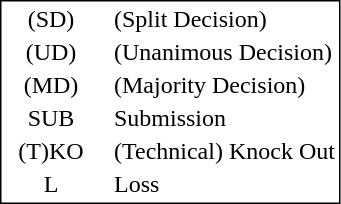<table style="border:1px solid black;" align=left>
<tr>
<td style="width:60px; text-align:center;">(SD)</td>
<td> </td>
<td>(Split Decision)</td>
</tr>
<tr>
<td style="width:60px; text-align:center;">(UD)</td>
<td> </td>
<td>(Unanimous Decision)</td>
</tr>
<tr>
<td style="width:60px; text-align:center;">(MD)</td>
<td> </td>
<td>(Majority Decision)</td>
</tr>
<tr>
<td style="width:60px; text-align:center;">SUB</td>
<td> </td>
<td>Submission</td>
</tr>
<tr>
<td style="width:60px; text-align:center;">(T)KO</td>
<td> </td>
<td>(Technical) Knock Out</td>
</tr>
<tr>
<td style="width:60px; text-align:center;">L</td>
<td> </td>
<td>Loss</td>
</tr>
</table>
